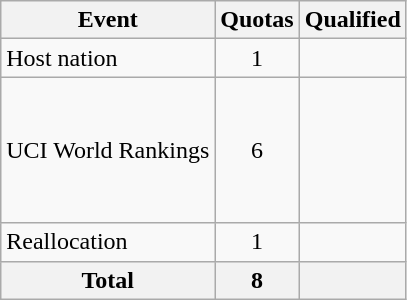<table class="wikitable">
<tr>
<th>Event</th>
<th>Quotas</th>
<th>Qualified</th>
</tr>
<tr>
<td>Host nation</td>
<td style="text-align:center;">1</td>
<td></td>
</tr>
<tr>
<td>UCI World Rankings</td>
<td style="text-align:center;">6</td>
<td><br><br><br><br><br></td>
</tr>
<tr>
<td>Reallocation</td>
<td style="text-align:center;">1</td>
<td></td>
</tr>
<tr>
<th>Total</th>
<th>8</th>
<th></th>
</tr>
</table>
